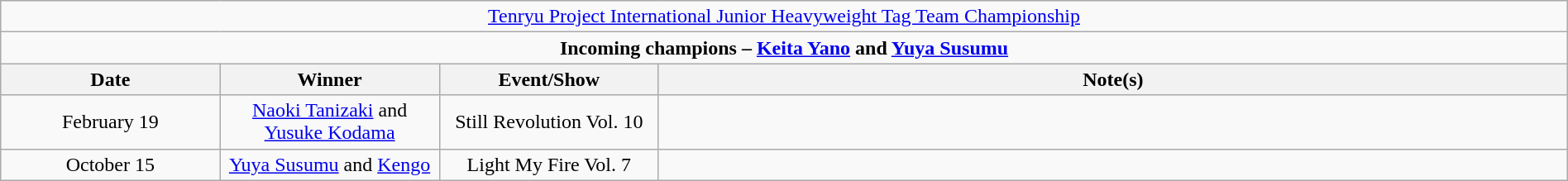<table class="wikitable" style="text-align:center; width:100%;">
<tr>
<td colspan="4" style="text-align: center;"><a href='#'>Tenryu Project International Junior Heavyweight Tag Team Championship</a></td>
</tr>
<tr>
<td colspan="4" style="text-align: center;"><strong>Incoming champions – <a href='#'>Keita Yano</a> and <a href='#'>Yuya Susumu</a></strong></td>
</tr>
<tr>
<th width=14%>Date</th>
<th width=14%>Winner</th>
<th width=14%>Event/Show</th>
<th width=58%>Note(s)</th>
</tr>
<tr>
<td>February 19</td>
<td><a href='#'>Naoki Tanizaki</a> and <a href='#'>Yusuke Kodama</a></td>
<td>Still Revolution Vol. 10</td>
<td></td>
</tr>
<tr>
<td>October 15</td>
<td><a href='#'>Yuya Susumu</a> and <a href='#'>Kengo</a></td>
<td>Light My Fire Vol. 7</td>
<td></td>
</tr>
</table>
